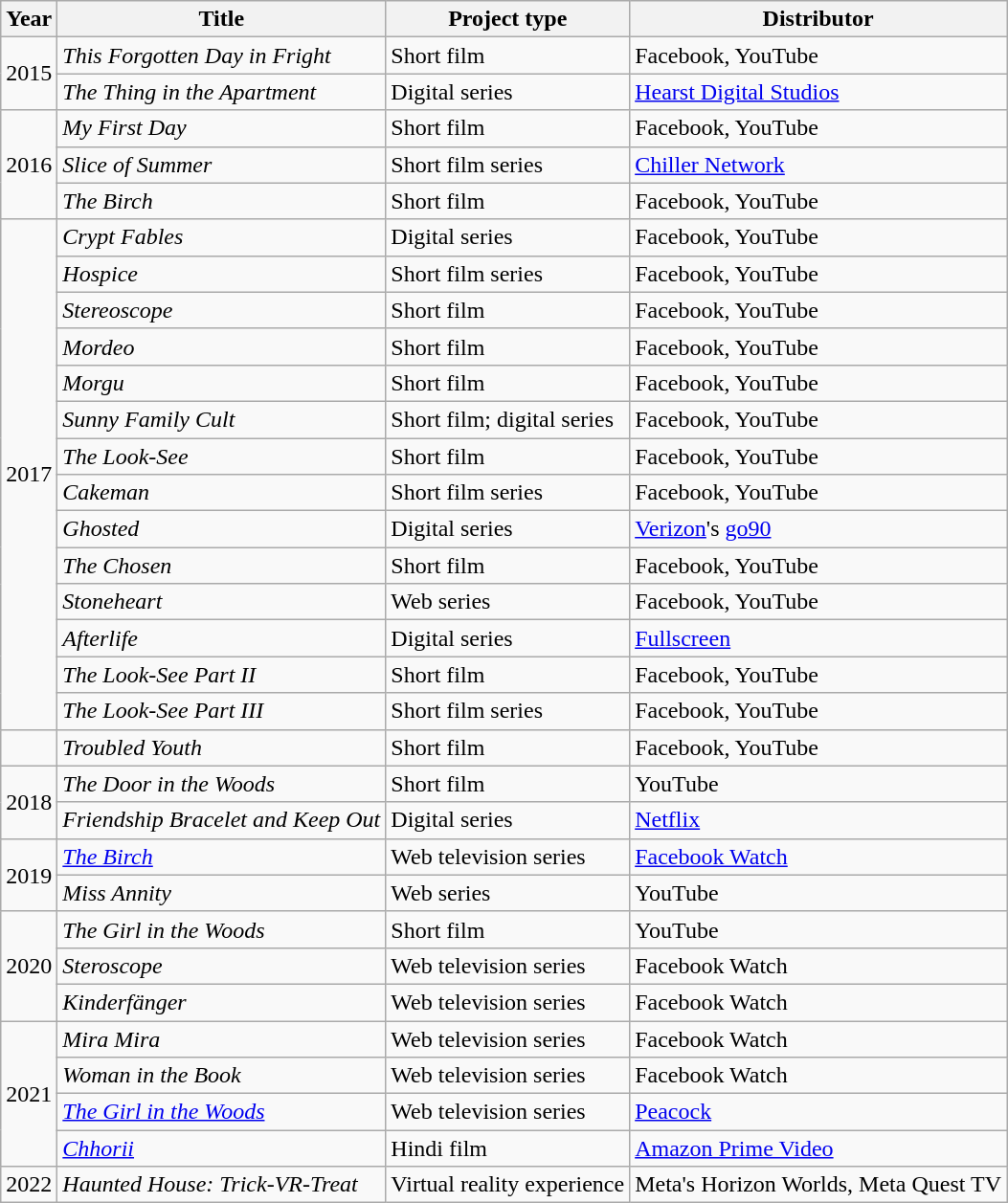<table class="wikitable">
<tr>
<th>Year</th>
<th>Title</th>
<th>Project type</th>
<th>Distributor</th>
</tr>
<tr>
<td rowspan=2>2015</td>
<td><em>This Forgotten Day in Fright</em></td>
<td>Short film</td>
<td>Facebook, YouTube</td>
</tr>
<tr>
<td><em>The Thing in the Apartment</em></td>
<td>Digital series</td>
<td><a href='#'>Hearst Digital Studios</a></td>
</tr>
<tr>
<td rowspan=3>2016</td>
<td><em>My First Day</em></td>
<td>Short film</td>
<td>Facebook, YouTube</td>
</tr>
<tr>
<td><em>Slice of Summer</em></td>
<td>Short film series</td>
<td><a href='#'>Chiller Network</a></td>
</tr>
<tr>
<td><em>The Birch</em></td>
<td>Short film</td>
<td>Facebook, YouTube</td>
</tr>
<tr>
<td rowspan=14>2017</td>
<td><em>Crypt Fables</em></td>
<td>Digital series</td>
<td>Facebook, YouTube</td>
</tr>
<tr>
<td><em>Hospice</em></td>
<td>Short film series</td>
<td>Facebook, YouTube</td>
</tr>
<tr>
<td><em>Stereoscope</em></td>
<td>Short film</td>
<td>Facebook, YouTube</td>
</tr>
<tr>
<td><em>Mordeo</em></td>
<td>Short film</td>
<td>Facebook, YouTube</td>
</tr>
<tr>
<td><em>Morgu</em></td>
<td>Short film</td>
<td>Facebook, YouTube</td>
</tr>
<tr>
<td><em>Sunny Family Cult</em></td>
<td>Short film; digital series</td>
<td>Facebook, YouTube</td>
</tr>
<tr>
<td><em>The Look-See</em></td>
<td>Short film</td>
<td>Facebook, YouTube</td>
</tr>
<tr>
<td><em>Cakeman</em></td>
<td>Short film series</td>
<td>Facebook, YouTube</td>
</tr>
<tr>
<td><em>Ghosted</em></td>
<td>Digital series</td>
<td><a href='#'>Verizon</a>'s <a href='#'>go90</a></td>
</tr>
<tr>
<td><em>The Chosen</em></td>
<td>Short film</td>
<td>Facebook, YouTube</td>
</tr>
<tr>
<td><em>Stoneheart</em></td>
<td>Web series</td>
<td>Facebook, YouTube</td>
</tr>
<tr>
<td><em>Afterlife</em></td>
<td>Digital series</td>
<td><a href='#'>Fullscreen</a></td>
</tr>
<tr>
<td><em>The Look-See Part II</em></td>
<td>Short film</td>
<td>Facebook, YouTube</td>
</tr>
<tr>
<td><em>The Look-See Part III</em></td>
<td>Short film series</td>
<td>Facebook, YouTube</td>
</tr>
<tr>
<td></td>
<td><em>Troubled Youth</em></td>
<td>Short film</td>
<td>Facebook, YouTube</td>
</tr>
<tr>
<td rowspan="2">2018</td>
<td><em>The Door in the Woods</em></td>
<td>Short film</td>
<td>YouTube</td>
</tr>
<tr>
<td><em>Friendship Bracelet and</em> <em>Keep Out</em></td>
<td>Digital series</td>
<td><a href='#'>Netflix</a></td>
</tr>
<tr>
<td rowspan="2">2019</td>
<td><em><a href='#'>The Birch</a></em></td>
<td>Web television series</td>
<td><a href='#'>Facebook Watch</a></td>
</tr>
<tr>
<td><em>Miss Annity</em></td>
<td>Web series</td>
<td>YouTube</td>
</tr>
<tr>
<td rowspan=3>2020</td>
<td><em>The Girl in the Woods</em></td>
<td>Short film</td>
<td>YouTube</td>
</tr>
<tr>
<td><em>Steroscope</em></td>
<td>Web television series</td>
<td>Facebook Watch</td>
</tr>
<tr>
<td><em>Kinderfänger</em></td>
<td>Web television series</td>
<td>Facebook Watch</td>
</tr>
<tr>
<td rowspan=4>2021</td>
<td><em>Mira Mira</em></td>
<td>Web television series</td>
<td>Facebook Watch</td>
</tr>
<tr>
<td><em>Woman in the Book</em></td>
<td>Web television series</td>
<td>Facebook Watch</td>
</tr>
<tr>
<td><em><a href='#'>The Girl in the Woods</a></em></td>
<td>Web television series</td>
<td><a href='#'>Peacock</a></td>
</tr>
<tr>
<td><em><a href='#'>Chhorii</a></em></td>
<td>Hindi film</td>
<td><a href='#'>Amazon Prime Video</a></td>
</tr>
<tr>
<td>2022</td>
<td><em>Haunted House: Trick-VR-Treat</em></td>
<td>Virtual reality experience</td>
<td>Meta's Horizon Worlds, Meta Quest TV</td>
</tr>
</table>
